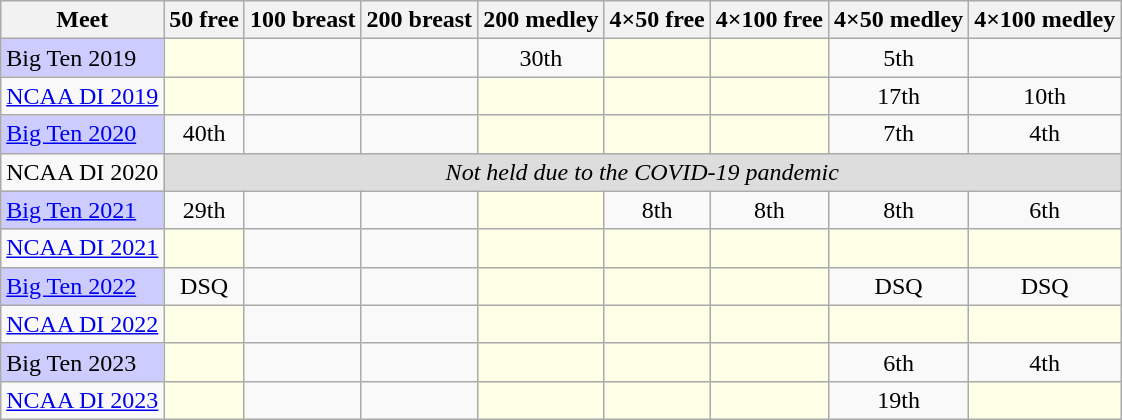<table class="sortable wikitable">
<tr>
<th>Meet</th>
<th class="unsortable">50 free</th>
<th class="unsortable">100 breast</th>
<th class="unsortable">200 breast</th>
<th class="unsortable">200 medley</th>
<th class="unsortable">4×50 free</th>
<th class="unsortable">4×100 free</th>
<th class="unsortable">4×50 medley</th>
<th class="unsortable">4×100 medley</th>
</tr>
<tr>
<td style="background:#ccccff">Big Ten 2019</td>
<td style="background:#fdffe7"></td>
<td align="center"></td>
<td align="center"></td>
<td align="center">30th</td>
<td style="background:#fdffe7"></td>
<td style="background:#fdffe7"></td>
<td align="center">5th</td>
<td align="center"></td>
</tr>
<tr>
<td><a href='#'>NCAA DI 2019</a></td>
<td style="background:#fdffe7"></td>
<td align="center"></td>
<td align="center"></td>
<td style="background:#fdffe7"></td>
<td style="background:#fdffe7"></td>
<td style="background:#fdffe7"></td>
<td align="center">17th</td>
<td align="center">10th</td>
</tr>
<tr>
<td style="background:#ccccff"><a href='#'>Big Ten 2020</a></td>
<td align="center">40th</td>
<td align="center"></td>
<td align="center"></td>
<td style="background:#fdffe7"></td>
<td style="background:#fdffe7"></td>
<td style="background:#fdffe7"></td>
<td align="center">7th</td>
<td align="center">4th</td>
</tr>
<tr>
<td>NCAA DI 2020</td>
<td bgcolor="#DDDDDD" align=center colspan=8><em>Not held due to the COVID-19 pandemic</em></td>
</tr>
<tr>
<td style="background:#ccccff"><a href='#'>Big Ten 2021</a></td>
<td align="center">29th</td>
<td align="center"></td>
<td align="center"></td>
<td style="background:#fdffe7"></td>
<td align="center">8th</td>
<td align="center">8th</td>
<td align="center">8th</td>
<td align="center">6th</td>
</tr>
<tr>
<td><a href='#'>NCAA DI 2021</a></td>
<td style="background:#fdffe7"></td>
<td align="center"></td>
<td align="center"></td>
<td style="background:#fdffe7"></td>
<td style="background:#fdffe7"></td>
<td style="background:#fdffe7"></td>
<td style="background:#fdffe7"></td>
<td style="background:#fdffe7"></td>
</tr>
<tr>
<td style="background:#ccccff"><a href='#'>Big Ten 2022</a></td>
<td align="center">DSQ</td>
<td align="center"></td>
<td align="center"></td>
<td style="background:#fdffe7"></td>
<td style="background:#fdffe7"></td>
<td style="background:#fdffe7"></td>
<td align="center">DSQ</td>
<td align="center">DSQ</td>
</tr>
<tr>
<td><a href='#'>NCAA DI 2022</a></td>
<td style="background:#fdffe7"></td>
<td align="center"></td>
<td align="center"></td>
<td style="background:#fdffe7"></td>
<td style="background:#fdffe7"></td>
<td style="background:#fdffe7"></td>
<td style="background:#fdffe7"></td>
<td style="background:#fdffe7"></td>
</tr>
<tr>
<td style="background:#ccccff">Big Ten 2023</td>
<td style="background:#fdffe7"></td>
<td align="center"></td>
<td align="center"></td>
<td style="background:#fdffe7"></td>
<td style="background:#fdffe7"></td>
<td style="background:#fdffe7"></td>
<td align="center">6th</td>
<td align="center">4th</td>
</tr>
<tr>
<td><a href='#'>NCAA DI 2023</a></td>
<td style="background:#fdffe7"></td>
<td align="center"></td>
<td align="center"></td>
<td style="background:#fdffe7"></td>
<td style="background:#fdffe7"></td>
<td style="background:#fdffe7"></td>
<td align="center">19th</td>
<td style="background:#fdffe7"></td>
</tr>
</table>
